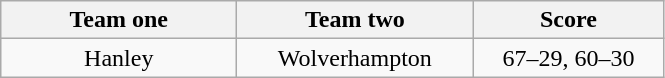<table class="wikitable" style="text-align: center">
<tr>
<th width=150>Team one</th>
<th width=150>Team two</th>
<th width=120>Score</th>
</tr>
<tr>
<td>Hanley</td>
<td>Wolverhampton</td>
<td>67–29, 60–30</td>
</tr>
</table>
